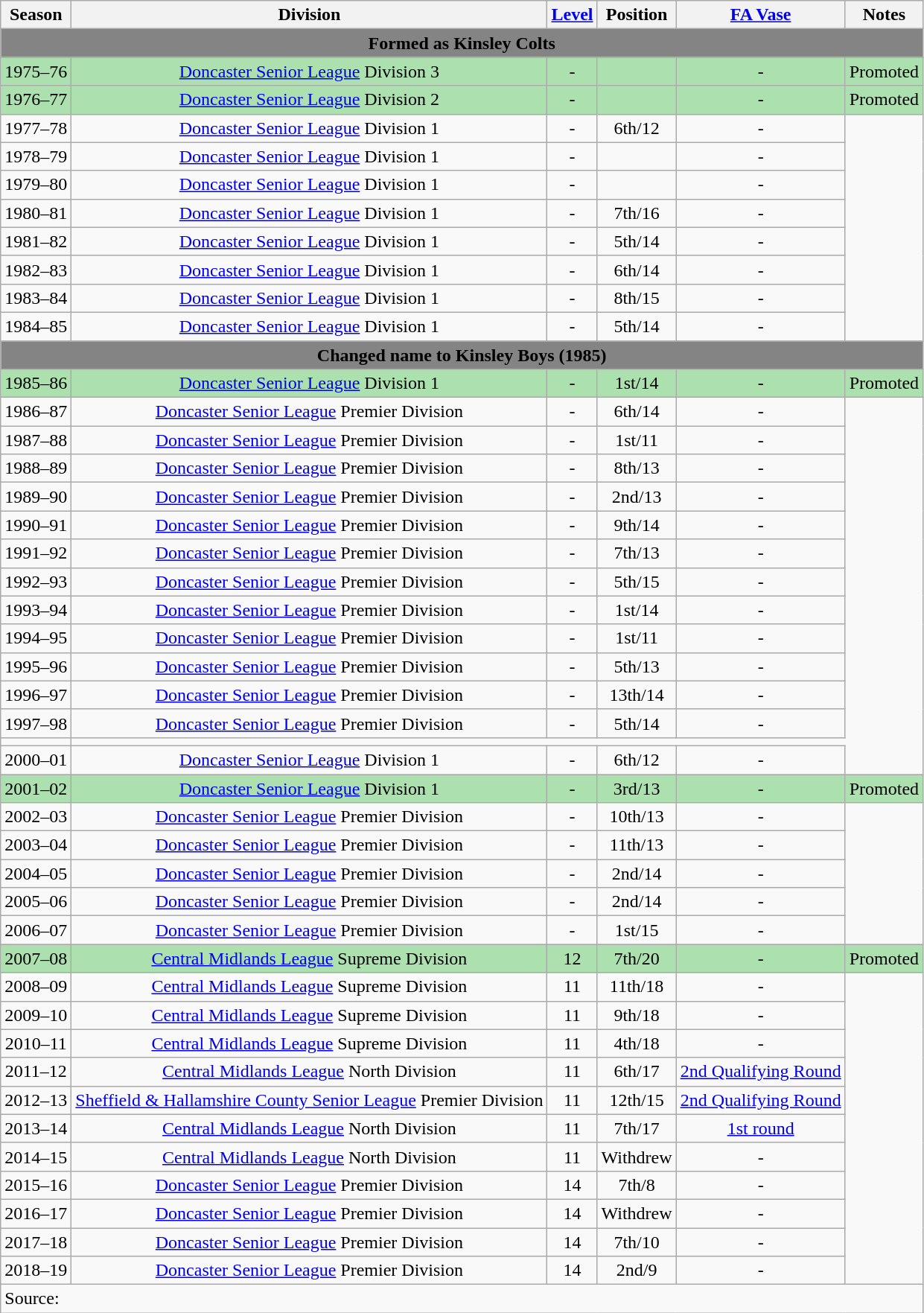<table class="wikitable collapsible collapsed" style=text-align:center>
<tr>
<th>Season</th>
<th>Division</th>
<th><a href='#'>Level</a></th>
<th>Position</th>
<th><a href='#'>FA Vase</a></th>
<th>Notes</th>
</tr>
<tr bgcolor="#848484">
<td colspan="8"><strong>Formed as Kinsley Colts</strong></td>
</tr>
<tr bgcolor="#ACE1AF">
<td>1975–76</td>
<td><a href='#'>Doncaster Senior League</a> Division 3</td>
<td>-</td>
<td></td>
<td>-</td>
<td>Promoted</td>
</tr>
<tr bgcolor="#ACE1AF">
<td>1976–77</td>
<td><a href='#'>Doncaster Senior League</a> Division 2</td>
<td>-</td>
<td></td>
<td>-</td>
<td>Promoted</td>
</tr>
<tr>
<td>1977–78</td>
<td><a href='#'>Doncaster Senior League</a> Division 1</td>
<td>-</td>
<td>6th/12</td>
<td>-</td>
</tr>
<tr>
<td>1978–79</td>
<td><a href='#'>Doncaster Senior League</a> Division 1</td>
<td>-</td>
<td></td>
<td>-</td>
</tr>
<tr>
<td>1979–80</td>
<td><a href='#'>Doncaster Senior League</a> Division 1</td>
<td>-</td>
<td></td>
<td>-</td>
</tr>
<tr>
<td>1980–81</td>
<td><a href='#'>Doncaster Senior League</a> Division 1</td>
<td>-</td>
<td>7th/16</td>
<td>-</td>
</tr>
<tr>
<td>1981–82</td>
<td><a href='#'>Doncaster Senior League</a> Division 1</td>
<td>-</td>
<td>5th/14</td>
<td>-</td>
</tr>
<tr>
<td>1982–83</td>
<td><a href='#'>Doncaster Senior League</a> Division 1</td>
<td>-</td>
<td>6th/14</td>
<td>-</td>
</tr>
<tr>
<td>1983–84</td>
<td><a href='#'>Doncaster Senior League</a> Division 1</td>
<td>-</td>
<td>8th/15</td>
<td>-</td>
</tr>
<tr>
<td>1984–85</td>
<td><a href='#'>Doncaster Senior League</a> Division 1</td>
<td>-</td>
<td>5th/14</td>
<td>-</td>
</tr>
<tr bgcolor="#848484">
<td colspan="8"><strong>Changed name to Kinsley Boys (1985)</strong></td>
</tr>
<tr bgcolor="#ACE1AF">
<td>1985–86</td>
<td><a href='#'>Doncaster Senior League</a> Division 1</td>
<td>-</td>
<td>1st/14</td>
<td>-</td>
<td>Promoted</td>
</tr>
<tr>
<td>1986–87</td>
<td><a href='#'>Doncaster Senior League</a> Premier Division</td>
<td>-</td>
<td>6th/14</td>
<td>-</td>
</tr>
<tr>
<td>1987–88</td>
<td><a href='#'>Doncaster Senior League</a> Premier Division</td>
<td>-</td>
<td>1st/11</td>
<td>-</td>
</tr>
<tr>
<td>1988–89</td>
<td><a href='#'>Doncaster Senior League</a> Premier Division</td>
<td>-</td>
<td>8th/13</td>
<td>-</td>
</tr>
<tr>
<td>1989–90</td>
<td><a href='#'>Doncaster Senior League</a> Premier Division</td>
<td>-</td>
<td>2nd/13</td>
<td>-</td>
</tr>
<tr>
<td>1990–91</td>
<td><a href='#'>Doncaster Senior League</a> Premier Division</td>
<td>-</td>
<td>9th/14</td>
<td>-</td>
</tr>
<tr>
<td>1991–92</td>
<td><a href='#'>Doncaster Senior League</a> Premier Division</td>
<td>-</td>
<td>7th/13</td>
<td>-</td>
</tr>
<tr>
<td>1992–93</td>
<td><a href='#'>Doncaster Senior League</a> Premier Division</td>
<td>-</td>
<td>5th/15</td>
<td>-</td>
</tr>
<tr>
<td>1993–94</td>
<td><a href='#'>Doncaster Senior League</a> Premier Division</td>
<td>-</td>
<td>1st/14</td>
<td>-</td>
</tr>
<tr>
<td>1994–95</td>
<td><a href='#'>Doncaster Senior League</a> Premier Division</td>
<td>-</td>
<td>1st/11</td>
<td>-</td>
</tr>
<tr>
<td>1995–96</td>
<td><a href='#'>Doncaster Senior League</a> Premier Division</td>
<td>-</td>
<td>5th/13</td>
<td>-</td>
</tr>
<tr>
<td>1996–97</td>
<td><a href='#'>Doncaster Senior League</a> Premier Division</td>
<td>-</td>
<td>13th/14</td>
<td>-</td>
</tr>
<tr>
<td>1997–98</td>
<td><a href='#'>Doncaster Senior League</a> Premier Division</td>
<td>-</td>
<td>5th/14</td>
<td>-</td>
</tr>
<tr>
<td></td>
</tr>
<tr>
<td>2000–01</td>
<td><a href='#'>Doncaster Senior League</a> Division 1</td>
<td>-</td>
<td>6th/12</td>
<td>-</td>
</tr>
<tr bgcolor="#ACE1AF">
<td>2001–02</td>
<td><a href='#'>Doncaster Senior League</a> Division 1</td>
<td>-</td>
<td>3rd/13</td>
<td>-</td>
<td>Promoted</td>
</tr>
<tr>
<td>2002–03</td>
<td><a href='#'>Doncaster Senior League</a> Premier Division</td>
<td>-</td>
<td>10th/13</td>
<td>-</td>
</tr>
<tr>
<td>2003–04</td>
<td><a href='#'>Doncaster Senior League</a> Premier Division</td>
<td>-</td>
<td>11th/13</td>
<td>-</td>
</tr>
<tr>
<td>2004–05</td>
<td><a href='#'>Doncaster Senior League</a> Premier Division</td>
<td>-</td>
<td>2nd/14</td>
<td>-</td>
</tr>
<tr>
<td>2005–06</td>
<td><a href='#'>Doncaster Senior League</a> Premier Division</td>
<td>-</td>
<td>2nd/14</td>
<td>-</td>
</tr>
<tr>
<td>2006–07</td>
<td><a href='#'>Doncaster Senior League</a> Premier Division</td>
<td>-</td>
<td>1st/15</td>
<td>-</td>
</tr>
<tr bgcolor="#ACE1AF">
<td>2007–08</td>
<td><a href='#'>Central Midlands League</a> Supreme Division</td>
<td>12</td>
<td>7th/20</td>
<td>-</td>
<td>Promoted</td>
</tr>
<tr>
<td>2008–09</td>
<td><a href='#'>Central Midlands League</a> Supreme Division</td>
<td>11</td>
<td>11th/18</td>
<td>-</td>
</tr>
<tr>
<td>2009–10</td>
<td><a href='#'>Central Midlands League</a> Supreme Division</td>
<td>11</td>
<td>9th/18</td>
<td>-</td>
</tr>
<tr>
<td>2010–11</td>
<td><a href='#'>Central Midlands League</a> Supreme Division</td>
<td>11</td>
<td>4th/18</td>
<td>-</td>
</tr>
<tr>
<td>2011–12</td>
<td><a href='#'>Central Midlands League</a> North Division</td>
<td>11</td>
<td>6th/17</td>
<td><a href='#'>2nd Qualifying Round</a></td>
</tr>
<tr>
<td>2012–13</td>
<td><a href='#'>Sheffield & Hallamshire County Senior League</a> Premier Division</td>
<td>11</td>
<td>12th/15</td>
<td><a href='#'>2nd Qualifying Round</a></td>
</tr>
<tr>
<td>2013–14</td>
<td><a href='#'>Central Midlands League</a> North Division</td>
<td>11</td>
<td>7th/17</td>
<td><a href='#'>1st round</a></td>
</tr>
<tr>
<td>2014–15</td>
<td><a href='#'>Central Midlands League</a> North Division</td>
<td>11</td>
<td>Withdrew</td>
<td>-</td>
</tr>
<tr>
<td>2015–16</td>
<td><a href='#'>Doncaster Senior League</a> Premier Division</td>
<td>14</td>
<td>7th/8</td>
<td>-</td>
</tr>
<tr>
<td>2016–17</td>
<td><a href='#'>Doncaster Senior League</a> Premier Division</td>
<td>14</td>
<td>Withdrew</td>
<td>-</td>
</tr>
<tr>
<td>2017–18</td>
<td><a href='#'>Doncaster Senior League</a> Premier Division</td>
<td>14</td>
<td>7th/10</td>
<td>-</td>
</tr>
<tr>
<td>2018–19</td>
<td><a href='#'>Doncaster Senior League</a> Premier Division</td>
<td>14</td>
<td>2nd/9</td>
<td>-</td>
</tr>
<tr>
<td align=left colspan=6>Source: </td>
</tr>
</table>
